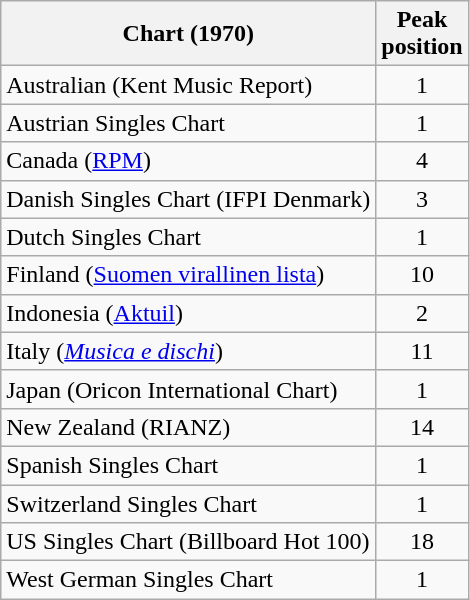<table class="wikitable sortable">
<tr>
<th scope="col">Chart (1970)</th>
<th scope="col">Peak<br>position</th>
</tr>
<tr>
<td>Australian (Kent Music Report)</td>
<td style="text-align:center;">1</td>
</tr>
<tr>
<td>Austrian Singles Chart</td>
<td style="text-align:center;">1</td>
</tr>
<tr>
<td>Canada (<a href='#'>RPM</a>)</td>
<td style="text-align:center;">4</td>
</tr>
<tr>
<td>Danish Singles Chart (IFPI Denmark)</td>
<td style="text-align:center;">3</td>
</tr>
<tr>
<td>Dutch Singles Chart</td>
<td style="text-align:center;">1</td>
</tr>
<tr>
<td>Finland (<a href='#'>Suomen virallinen lista</a>)</td>
<td align="center">10</td>
</tr>
<tr>
<td>Indonesia (<a href='#'>Aktuil</a>)</td>
<td style="text-align:center;">2</td>
</tr>
<tr>
<td>Italy (<em><a href='#'>Musica e dischi</a></em>)</td>
<td align="center">11</td>
</tr>
<tr>
<td>Japan (Oricon International Chart)</td>
<td style="text-align:center;">1</td>
</tr>
<tr>
<td>New Zealand (RIANZ)</td>
<td style="text-align:center;">14</td>
</tr>
<tr>
<td>Spanish Singles Chart</td>
<td style="text-align:center;">1</td>
</tr>
<tr>
<td>Switzerland Singles Chart</td>
<td style="text-align:center;">1</td>
</tr>
<tr>
<td>US Singles Chart (Billboard Hot 100)</td>
<td style="text-align:center;">18</td>
</tr>
<tr>
<td>West German Singles Chart</td>
<td style="text-align:center;">1</td>
</tr>
</table>
